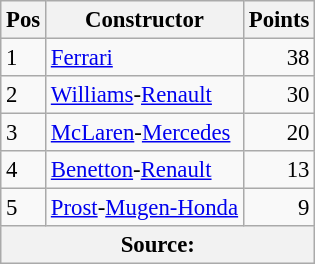<table class="wikitable" style="font-size: 95%;">
<tr>
<th>Pos</th>
<th>Constructor</th>
<th>Points</th>
</tr>
<tr>
<td>1</td>
<td> <a href='#'>Ferrari</a></td>
<td align="right">38</td>
</tr>
<tr>
<td>2</td>
<td> <a href='#'>Williams</a>-<a href='#'>Renault</a></td>
<td align="right">30</td>
</tr>
<tr>
<td>3</td>
<td> <a href='#'>McLaren</a>-<a href='#'>Mercedes</a></td>
<td align="right">20</td>
</tr>
<tr>
<td>4</td>
<td> <a href='#'>Benetton</a>-<a href='#'>Renault</a></td>
<td align="right">13</td>
</tr>
<tr>
<td>5</td>
<td> <a href='#'>Prost</a>-<a href='#'>Mugen-Honda</a></td>
<td align="right">9</td>
</tr>
<tr>
<th colspan=4>Source:</th>
</tr>
</table>
